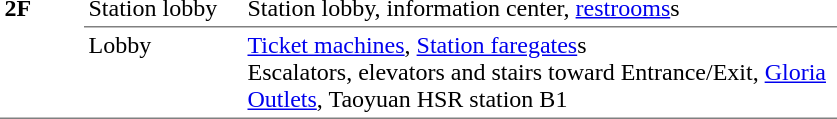<table border=0 cellspacing=0 cellpadding=3>
<tr>
<td style="border-bottom:solid 1px gray;" width=50 rowspan=10 valign=top><strong>2F</strong></td>
</tr>
<tr>
<td style="border-bottom:solid 1px gray;" width=100 rowspan=1 valign=top>Station lobby</td>
<td style="border-bottom:solid 1px gray;" width=390 rowspan=1 valign=top>Station lobby, information center, <a href='#'>restrooms</a>s</td>
</tr>
<tr>
<td style="border-bottom:solid 1px gray;" width=100 rowspan=1 valign=top>Lobby</td>
<td style="border-bottom:solid 1px gray;" width=390 rowspan=1 valign=top><a href='#'>Ticket machines</a>, <a href='#'>Station faregates</a>s<br>Escalators, elevators and stairs toward Entrance/Exit, <a href='#'>Gloria Outlets</a>, Taoyuan HSR station B1</td>
</tr>
</table>
